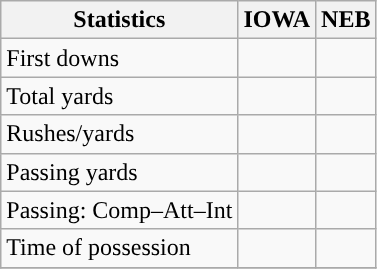<table class="wikitable" style="float: left;">
<tr>
<th>Statistics</th>
<th>IOWA</th>
<th>NEB</th>
</tr>
<tr>
<td>First downs</td>
<td></td>
<td></td>
</tr>
<tr>
<td>Total yards</td>
<td></td>
<td></td>
</tr>
<tr>
<td>Rushes/yards</td>
<td></td>
<td></td>
</tr>
<tr>
<td>Passing yards</td>
<td></td>
<td></td>
</tr>
<tr>
<td>Passing: Comp–Att–Int</td>
<td></td>
<td></td>
</tr>
<tr>
<td>Time of possession</td>
<td></td>
<td></td>
</tr>
<tr>
</tr>
</table>
